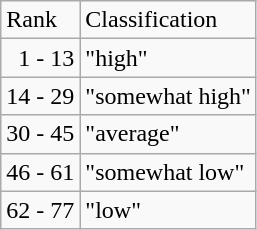<table class="wikitable" ---valign=top>
<tr>
<td>Rank</td>
<td>Classification</td>
</tr>
<tr>
<td>  1 - 13</td>
<td>"high"</td>
</tr>
<tr>
<td>14 - 29</td>
<td>"somewhat high"</td>
</tr>
<tr>
<td>30 - 45</td>
<td>"average"</td>
</tr>
<tr>
<td>46 - 61</td>
<td>"somewhat low"</td>
</tr>
<tr>
<td>62 - 77</td>
<td>"low"</td>
</tr>
</table>
